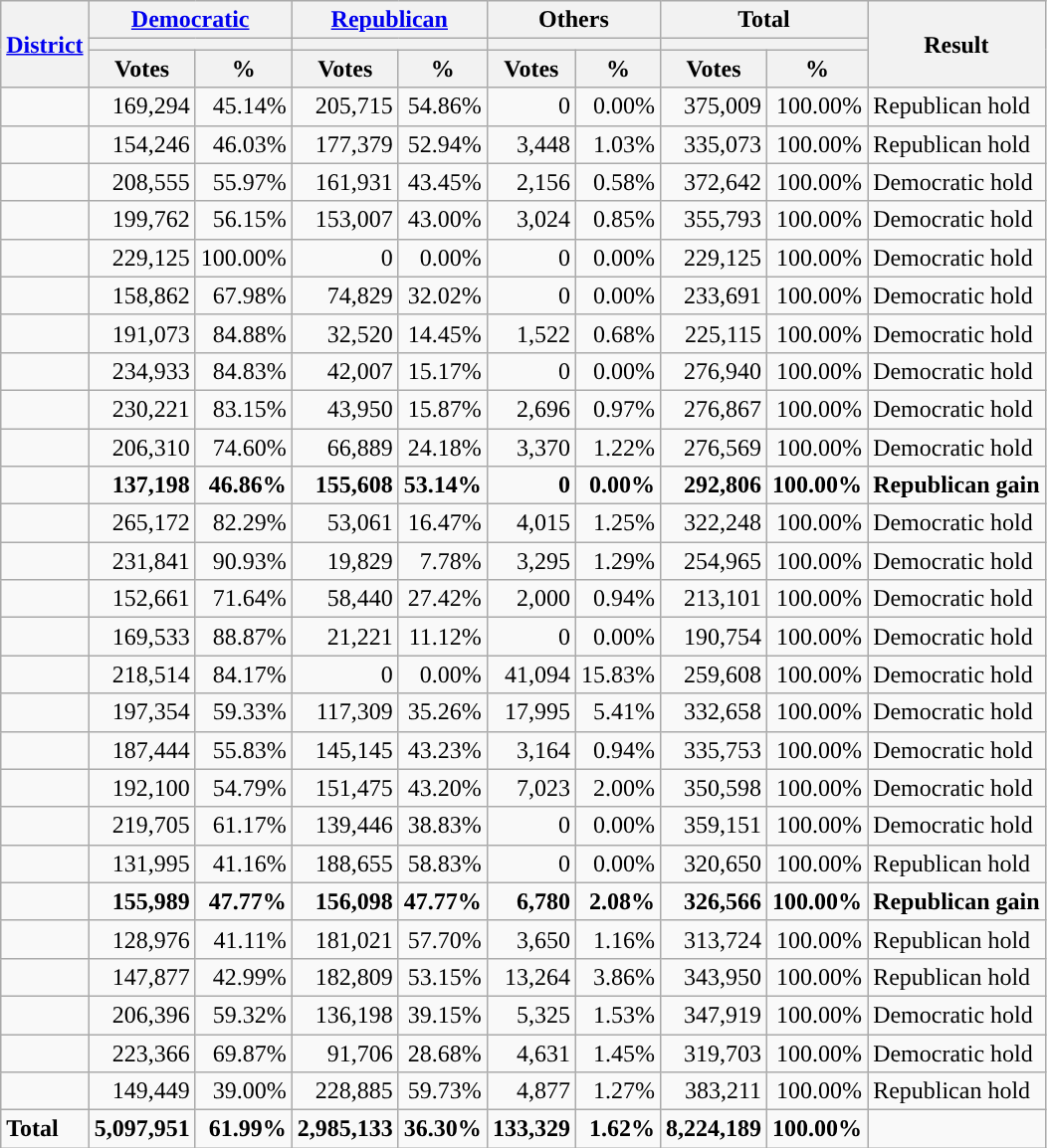<table class="wikitable plainrowheaders sortable" style="font-size:100%; text-align:right;">
<tr>
<th scope=col rowspan=3><a href='#'>District</a></th>
<th scope=col colspan=2><a href='#'>Democratic</a></th>
<th scope=col colspan=2><a href='#'>Republican</a></th>
<th scope=col colspan=2>Others</th>
<th scope=col colspan=2>Total</th>
<th scope=col rowspan=3>Result</th>
</tr>
<tr>
<th scope=col colspan=2 style="background:"></th>
<th scope=col colspan=2 style="background:"></th>
<th scope=col colspan=2></th>
<th scope=col colspan=2></th>
</tr>
<tr>
<th scope=col data-sort-type="number">Votes</th>
<th scope=col data-sort-type="number">%</th>
<th scope=col data-sort-type="number">Votes</th>
<th scope=col data-sort-type="number">%</th>
<th scope=col data-sort-type="number">Votes</th>
<th scope=col data-sort-type="number">%</th>
<th scope=col data-sort-type="number">Votes</th>
<th scope=col data-sort-type="number">%</th>
</tr>
<tr>
<td align=left></td>
<td>169,294</td>
<td>45.14%</td>
<td>205,715</td>
<td>54.86%</td>
<td>0</td>
<td>0.00%</td>
<td>375,009</td>
<td>100.00%</td>
<td align=left>Republican hold</td>
</tr>
<tr>
<td align=left></td>
<td>154,246</td>
<td>46.03%</td>
<td>177,379</td>
<td>52.94%</td>
<td>3,448</td>
<td>1.03%</td>
<td>335,073</td>
<td>100.00%</td>
<td align=left>Republican hold</td>
</tr>
<tr>
<td align=left></td>
<td>208,555</td>
<td>55.97%</td>
<td>161,931</td>
<td>43.45%</td>
<td>2,156</td>
<td>0.58%</td>
<td>372,642</td>
<td>100.00%</td>
<td align=left>Democratic hold</td>
</tr>
<tr>
<td align=left></td>
<td>199,762</td>
<td>56.15%</td>
<td>153,007</td>
<td>43.00%</td>
<td>3,024</td>
<td>0.85%</td>
<td>355,793</td>
<td>100.00%</td>
<td align=left>Democratic hold</td>
</tr>
<tr>
<td align=left></td>
<td>229,125</td>
<td>100.00%</td>
<td>0</td>
<td>0.00%</td>
<td>0</td>
<td>0.00%</td>
<td>229,125</td>
<td>100.00%</td>
<td align=left>Democratic hold</td>
</tr>
<tr>
<td align=left></td>
<td>158,862</td>
<td>67.98%</td>
<td>74,829</td>
<td>32.02%</td>
<td>0</td>
<td>0.00%</td>
<td>233,691</td>
<td>100.00%</td>
<td align=left>Democratic hold</td>
</tr>
<tr>
<td align=left></td>
<td>191,073</td>
<td>84.88%</td>
<td>32,520</td>
<td>14.45%</td>
<td>1,522</td>
<td>0.68%</td>
<td>225,115</td>
<td>100.00%</td>
<td align=left>Democratic hold</td>
</tr>
<tr>
<td align=left></td>
<td>234,933</td>
<td>84.83%</td>
<td>42,007</td>
<td>15.17%</td>
<td>0</td>
<td>0.00%</td>
<td>276,940</td>
<td>100.00%</td>
<td align=left>Democratic hold</td>
</tr>
<tr>
<td align=left></td>
<td>230,221</td>
<td>83.15%</td>
<td>43,950</td>
<td>15.87%</td>
<td>2,696</td>
<td>0.97%</td>
<td>276,867</td>
<td>100.00%</td>
<td align=left>Democratic hold</td>
</tr>
<tr>
<td align=left></td>
<td>206,310</td>
<td>74.60%</td>
<td>66,889</td>
<td>24.18%</td>
<td>3,370</td>
<td>1.22%</td>
<td>276,569</td>
<td>100.00%</td>
<td align=left>Democratic hold</td>
</tr>
<tr>
<td align=left><strong></strong></td>
<td><strong>137,198</strong></td>
<td><strong>46.86%</strong></td>
<td><strong>155,608</strong></td>
<td><strong>53.14%</strong></td>
<td><strong>0</strong></td>
<td><strong>0.00%</strong></td>
<td><strong>292,806</strong></td>
<td><strong>100.00%</strong></td>
<td align=left><strong>Republican gain</strong></td>
</tr>
<tr>
<td align=left></td>
<td>265,172</td>
<td>82.29%</td>
<td>53,061</td>
<td>16.47%</td>
<td>4,015</td>
<td>1.25%</td>
<td>322,248</td>
<td>100.00%</td>
<td align=left>Democratic hold</td>
</tr>
<tr>
<td align=left></td>
<td>231,841</td>
<td>90.93%</td>
<td>19,829</td>
<td>7.78%</td>
<td>3,295</td>
<td>1.29%</td>
<td>254,965</td>
<td>100.00%</td>
<td align=left>Democratic hold</td>
</tr>
<tr>
<td align=left></td>
<td>152,661</td>
<td>71.64%</td>
<td>58,440</td>
<td>27.42%</td>
<td>2,000</td>
<td>0.94%</td>
<td>213,101</td>
<td>100.00%</td>
<td align=left>Democratic hold</td>
</tr>
<tr>
<td align=left></td>
<td>169,533</td>
<td>88.87%</td>
<td>21,221</td>
<td>11.12%</td>
<td>0</td>
<td>0.00%</td>
<td>190,754</td>
<td>100.00%</td>
<td align=left>Democratic hold</td>
</tr>
<tr>
<td align=left></td>
<td>218,514</td>
<td>84.17%</td>
<td>0</td>
<td>0.00%</td>
<td>41,094</td>
<td>15.83%</td>
<td>259,608</td>
<td>100.00%</td>
<td align=left>Democratic hold</td>
</tr>
<tr>
<td align=left></td>
<td>197,354</td>
<td>59.33%</td>
<td>117,309</td>
<td>35.26%</td>
<td>17,995</td>
<td>5.41%</td>
<td>332,658</td>
<td>100.00%</td>
<td align=left>Democratic hold</td>
</tr>
<tr>
<td align=left></td>
<td>187,444</td>
<td>55.83%</td>
<td>145,145</td>
<td>43.23%</td>
<td>3,164</td>
<td>0.94%</td>
<td>335,753</td>
<td>100.00%</td>
<td align=left>Democratic hold</td>
</tr>
<tr>
<td align=left></td>
<td>192,100</td>
<td>54.79%</td>
<td>151,475</td>
<td>43.20%</td>
<td>7,023</td>
<td>2.00%</td>
<td>350,598</td>
<td>100.00%</td>
<td align=left>Democratic hold</td>
</tr>
<tr>
<td align=left></td>
<td>219,705</td>
<td>61.17%</td>
<td>139,446</td>
<td>38.83%</td>
<td>0</td>
<td>0.00%</td>
<td>359,151</td>
<td>100.00%</td>
<td align=left>Democratic hold</td>
</tr>
<tr>
<td align=left></td>
<td>131,995</td>
<td>41.16%</td>
<td>188,655</td>
<td>58.83%</td>
<td>0</td>
<td>0.00%</td>
<td>320,650</td>
<td>100.00%</td>
<td align=left>Republican hold</td>
</tr>
<tr>
<td align=left><strong></strong></td>
<td><strong>155,989</strong></td>
<td><strong>47.77%</strong></td>
<td><strong>156,098</strong></td>
<td><strong>47.77%</strong></td>
<td><strong>6,780</strong></td>
<td><strong>2.08%</strong></td>
<td><strong>326,566</strong></td>
<td><strong>100.00%</strong></td>
<td align=left><strong>Republican gain</strong></td>
</tr>
<tr>
<td align=left></td>
<td>128,976</td>
<td>41.11%</td>
<td>181,021</td>
<td>57.70%</td>
<td>3,650</td>
<td>1.16%</td>
<td>313,724</td>
<td>100.00%</td>
<td align=left>Republican hold</td>
</tr>
<tr>
<td align=left></td>
<td>147,877</td>
<td>42.99%</td>
<td>182,809</td>
<td>53.15%</td>
<td>13,264</td>
<td>3.86%</td>
<td>343,950</td>
<td>100.00%</td>
<td align=left>Republican hold</td>
</tr>
<tr>
<td align=left></td>
<td>206,396</td>
<td>59.32%</td>
<td>136,198</td>
<td>39.15%</td>
<td>5,325</td>
<td>1.53%</td>
<td>347,919</td>
<td>100.00%</td>
<td align=left>Democratic hold</td>
</tr>
<tr>
<td align=left></td>
<td>223,366</td>
<td>69.87%</td>
<td>91,706</td>
<td>28.68%</td>
<td>4,631</td>
<td>1.45%</td>
<td>319,703</td>
<td>100.00%</td>
<td align=left>Democratic hold</td>
</tr>
<tr>
<td align=left></td>
<td>149,449</td>
<td>39.00%</td>
<td>228,885</td>
<td>59.73%</td>
<td>4,877</td>
<td>1.27%</td>
<td>383,211</td>
<td>100.00%</td>
<td align=left>Republican hold</td>
</tr>
<tr class="sortbottom" style="font-weight:bold">
<td align=left>Total</td>
<td>5,097,951</td>
<td>61.99%</td>
<td>2,985,133</td>
<td>36.30%</td>
<td>133,329</td>
<td>1.62%</td>
<td>8,224,189</td>
<td>100.00%</td>
<td></td>
</tr>
</table>
